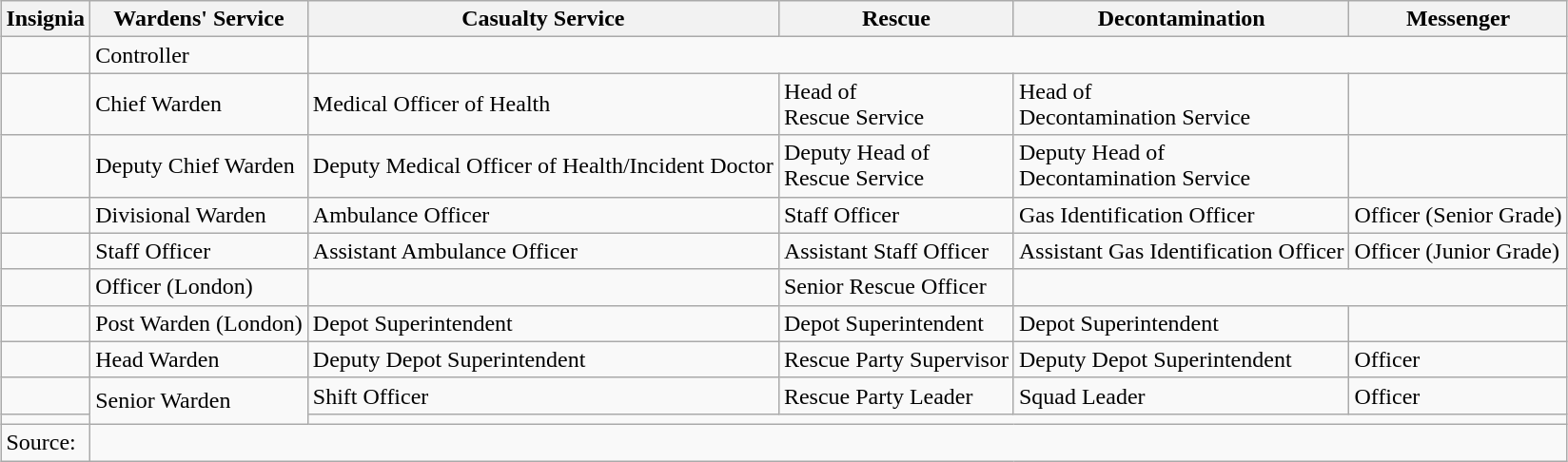<table class="wikitable" style="margin:1em auto;">
<tr align="center">
<th>Insignia</th>
<th>Wardens' Service</th>
<th>Casualty Service</th>
<th>Rescue</th>
<th>Decontamination</th>
<th>Messenger</th>
</tr>
<tr>
<td></td>
<td>Controller</td>
<td colspan = ' 4 '></td>
</tr>
<tr>
<td></td>
<td>Chief Warden</td>
<td>Medical Officer of Health</td>
<td>Head of <br> Rescue Service</td>
<td>Head of <br> Decontamination Service</td>
<td></td>
</tr>
<tr>
<td></td>
<td>Deputy Chief Warden</td>
<td>Deputy Medical Officer of Health/Incident Doctor</td>
<td>Deputy Head of <br> Rescue Service</td>
<td>Deputy Head of <br> Decontamination Service</td>
<td></td>
</tr>
<tr>
<td></td>
<td>Divisional Warden</td>
<td>Ambulance Officer</td>
<td>Staff Officer</td>
<td>Gas Identification Officer</td>
<td>Officer (Senior Grade)</td>
</tr>
<tr>
<td></td>
<td>Staff Officer</td>
<td>Assistant Ambulance Officer</td>
<td>Assistant Staff Officer</td>
<td>Assistant Gas Identification Officer</td>
<td>Officer (Junior Grade)</td>
</tr>
<tr>
<td></td>
<td>Officer (London)</td>
<td></td>
<td>Senior Rescue Officer</td>
<td colspan = ' 2 '></td>
</tr>
<tr>
<td></td>
<td>Post Warden (London)</td>
<td>Depot Superintendent</td>
<td>Depot Superintendent</td>
<td>Depot Superintendent</td>
<td></td>
</tr>
<tr>
<td></td>
<td>Head Warden</td>
<td>Deputy Depot Superintendent</td>
<td>Rescue Party Supervisor</td>
<td>Deputy Depot Superintendent</td>
<td>Officer</td>
</tr>
<tr>
<td></td>
<td rowspan=2>Senior Warden</td>
<td>Shift Officer</td>
<td>Rescue Party Leader</td>
<td>Squad Leader</td>
<td>Officer</td>
</tr>
<tr>
<td></td>
<td colspan = ' 4 '></td>
</tr>
<tr>
<td>Source:</td>
<td colspan=5></td>
</tr>
</table>
